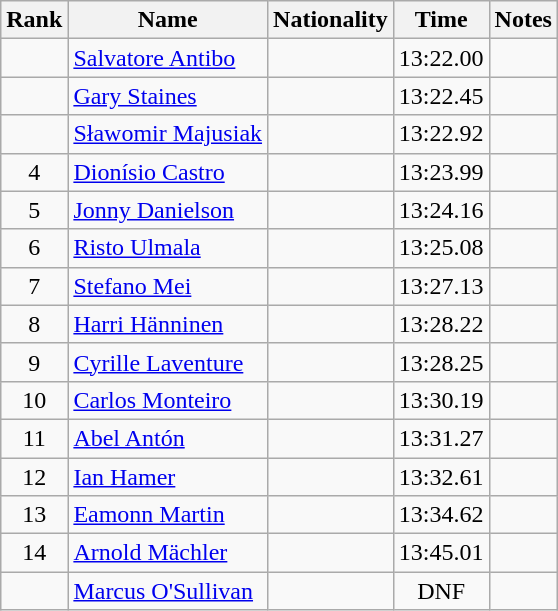<table class="wikitable sortable" style="text-align:center">
<tr>
<th>Rank</th>
<th>Name</th>
<th>Nationality</th>
<th>Time</th>
<th>Notes</th>
</tr>
<tr>
<td></td>
<td align=left><a href='#'>Salvatore Antibo</a></td>
<td align=left></td>
<td>13:22.00</td>
<td></td>
</tr>
<tr>
<td></td>
<td align=left><a href='#'>Gary Staines</a></td>
<td align=left></td>
<td>13:22.45</td>
<td></td>
</tr>
<tr>
<td></td>
<td align=left><a href='#'>Sławomir Majusiak</a></td>
<td align=left></td>
<td>13:22.92</td>
<td></td>
</tr>
<tr>
<td>4</td>
<td align=left><a href='#'>Dionísio Castro</a></td>
<td align=left></td>
<td>13:23.99</td>
<td></td>
</tr>
<tr>
<td>5</td>
<td align=left><a href='#'>Jonny Danielson</a></td>
<td align=left></td>
<td>13:24.16</td>
<td></td>
</tr>
<tr>
<td>6</td>
<td align=left><a href='#'>Risto Ulmala</a></td>
<td align=left></td>
<td>13:25.08</td>
<td></td>
</tr>
<tr>
<td>7</td>
<td align=left><a href='#'>Stefano Mei</a></td>
<td align=left></td>
<td>13:27.13</td>
<td></td>
</tr>
<tr>
<td>8</td>
<td align=left><a href='#'>Harri Hänninen</a></td>
<td align=left></td>
<td>13:28.22</td>
<td></td>
</tr>
<tr>
<td>9</td>
<td align=left><a href='#'>Cyrille Laventure</a></td>
<td align=left></td>
<td>13:28.25</td>
<td></td>
</tr>
<tr>
<td>10</td>
<td align=left><a href='#'>Carlos Monteiro</a></td>
<td align=left></td>
<td>13:30.19</td>
<td></td>
</tr>
<tr>
<td>11</td>
<td align=left><a href='#'>Abel Antón</a></td>
<td align=left></td>
<td>13:31.27</td>
<td></td>
</tr>
<tr>
<td>12</td>
<td align=left><a href='#'>Ian Hamer</a></td>
<td align=left></td>
<td>13:32.61</td>
<td></td>
</tr>
<tr>
<td>13</td>
<td align=left><a href='#'>Eamonn Martin</a></td>
<td align=left></td>
<td>13:34.62</td>
<td></td>
</tr>
<tr>
<td>14</td>
<td align=left><a href='#'>Arnold Mächler</a></td>
<td align=left></td>
<td>13:45.01</td>
<td></td>
</tr>
<tr>
<td></td>
<td align=left><a href='#'>Marcus O'Sullivan</a></td>
<td align=left></td>
<td>DNF</td>
<td></td>
</tr>
</table>
